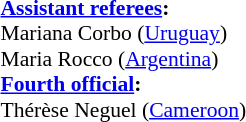<table width=50% style="font-size: 90%">
<tr>
<td><br><strong><a href='#'>Assistant referees</a>:</strong>
<br>Mariana Corbo (<a href='#'>Uruguay</a>)
<br>Maria Rocco (<a href='#'>Argentina</a>)
<br><strong><a href='#'>Fourth official</a>:</strong>
<br>Thérèse Neguel (<a href='#'>Cameroon</a>)</td>
</tr>
</table>
